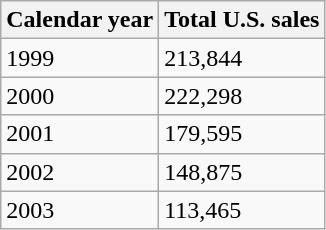<table class="wikitable">
<tr>
<th>Calendar year</th>
<th>Total U.S. sales</th>
</tr>
<tr>
<td>1999</td>
<td>213,844</td>
</tr>
<tr>
<td>2000</td>
<td>222,298</td>
</tr>
<tr>
<td>2001</td>
<td>179,595</td>
</tr>
<tr>
<td>2002</td>
<td>148,875</td>
</tr>
<tr>
<td>2003</td>
<td>113,465</td>
</tr>
</table>
